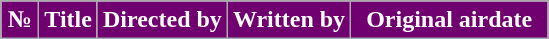<table class="wikitable plainrowheaders" style="background:#FFFFFF">
<tr style="color:#FFFFFF">
<th style="background:#700070; width:18px">№</th>
<th style="background:#700070">Title</th>
<th style="background:#700070">Directed by</th>
<th style="background:#700070">Written by</th>
<th style="background:#700070; width:124px">Original airdate<br>




















</th>
</tr>
</table>
